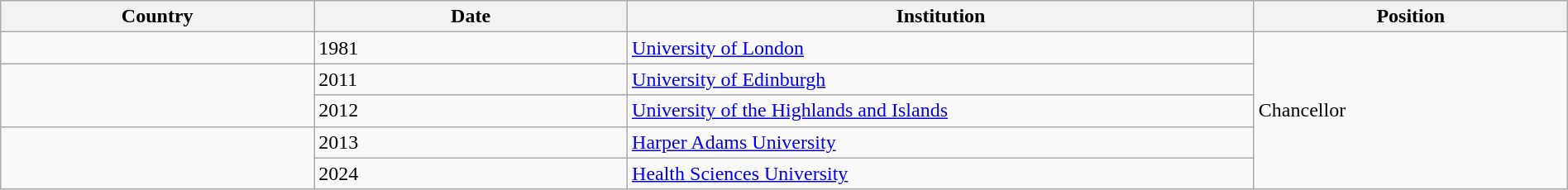<table class="wikitable" width="100%" style="margin:0.5em 1em 0.5em 0; border:1px #005566 solid; border-collapse:collapse;">
<tr>
<th bgcolor="#F5F5F5" width="20%"><span>Country</span></th>
<th bgcolor="#F5F5F5" width="20%"><span>Date</span></th>
<th bgcolor="#F5F5F5" width="40%"><span>Institution</span></th>
<th bgcolor="#F5F5F5" width="20%"><span>Position</span></th>
</tr>
<tr>
<td></td>
<td>1981</td>
<td><a href='#'>University of London</a></td>
<td rowspan="5">Chancellor</td>
</tr>
<tr>
<td rowspan="2"></td>
<td>2011</td>
<td><a href='#'>University of Edinburgh</a></td>
</tr>
<tr>
<td>2012</td>
<td><a href='#'>University of the Highlands and Islands</a></td>
</tr>
<tr>
<td rowspan="2"></td>
<td>2013</td>
<td><a href='#'>Harper Adams University</a></td>
</tr>
<tr>
<td>2024</td>
<td><a href='#'>Health Sciences University</a></td>
</tr>
</table>
